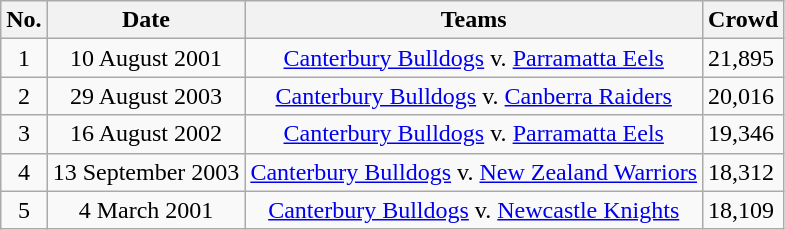<table class="wikitable sortable">
<tr>
<th>No.</th>
<th>Date</th>
<th>Teams</th>
<th>Crowd</th>
</tr>
<tr>
<td align=center>1</td>
<td align=center>10 August 2001</td>
<td align=center><a href='#'>Canterbury Bulldogs</a> v. <a href='#'>Parramatta Eels</a></td>
<td>21,895</td>
</tr>
<tr>
<td align=center>2</td>
<td align=center>29 August 2003</td>
<td align=center><a href='#'>Canterbury Bulldogs</a> v. <a href='#'>Canberra Raiders</a></td>
<td>20,016</td>
</tr>
<tr>
<td align=center>3</td>
<td align=center>16 August 2002</td>
<td align=center><a href='#'>Canterbury Bulldogs</a> v. <a href='#'>Parramatta Eels</a></td>
<td>19,346</td>
</tr>
<tr>
<td align=center>4</td>
<td align=center>13 September 2003</td>
<td align=center><a href='#'>Canterbury Bulldogs</a> v. <a href='#'>New Zealand Warriors</a></td>
<td>18,312</td>
</tr>
<tr>
<td align=center>5</td>
<td align=center>4 March 2001</td>
<td align=center><a href='#'>Canterbury Bulldogs</a> v. <a href='#'>Newcastle Knights</a></td>
<td>18,109</td>
</tr>
</table>
